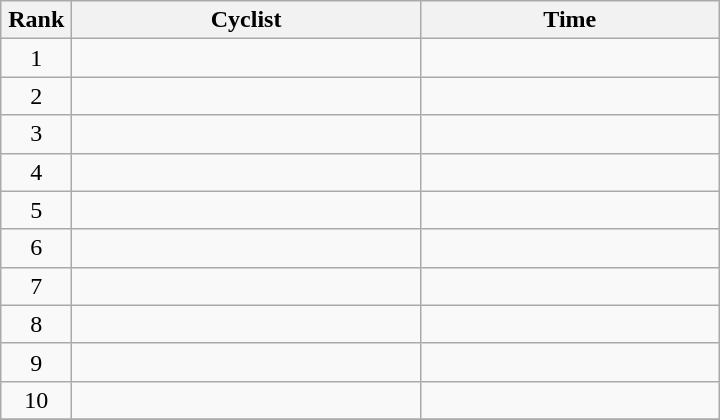<table class="wikitable" style="width:30em;margin-bottom:0;">
<tr>
<th>Rank</th>
<th>Cyclist</th>
<th>Time</th>
</tr>
<tr>
<td style="width:40px; text-align:center;">1</td>
<td style="width:225px;"></td>
<td align="right"></td>
</tr>
<tr>
<td style="text-align:center;">2</td>
<td></td>
<td align="right"></td>
</tr>
<tr>
<td style="text-align:center;">3</td>
<td></td>
<td align="right"></td>
</tr>
<tr>
<td style="text-align:center;">4</td>
<td></td>
<td align="right"></td>
</tr>
<tr>
<td style="text-align:center;">5</td>
<td></td>
<td align="right"></td>
</tr>
<tr>
<td style="text-align:center;">6</td>
<td></td>
<td align="right"></td>
</tr>
<tr>
<td style="text-align:center;">7</td>
<td></td>
<td align="right"></td>
</tr>
<tr>
<td style="text-align:center;">8</td>
<td></td>
<td align="right"></td>
</tr>
<tr>
<td style="text-align:center;">9</td>
<td></td>
<td align="right"></td>
</tr>
<tr>
<td style="text-align:center;">10</td>
<td></td>
<td align="right"></td>
</tr>
<tr>
</tr>
</table>
